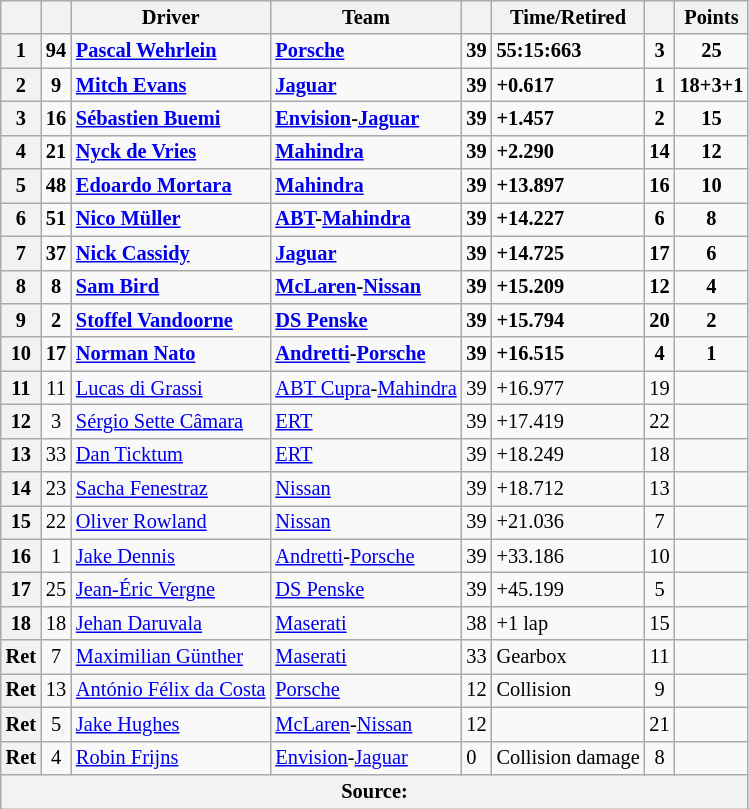<table class="wikitable sortable" style="font-size: 85%">
<tr>
<th scope="col"></th>
<th scope="col"></th>
<th scope="col">Driver</th>
<th scope="col">Team</th>
<th scope="col"></th>
<th scope="col" class="unsortable">Time/Retired</th>
<th scope="col"></th>
<th scope="col">Points</th>
</tr>
<tr>
<th scope="row">1</th>
<td align="center"><strong>94</strong></td>
<td data-sort-value=""><strong> <a href='#'>Pascal Wehrlein</a></strong></td>
<td><strong><a href='#'>Porsche</a></strong></td>
<td><strong>39</strong></td>
<td><strong>55:15:663</strong></td>
<td align="center"><strong>3</strong></td>
<td align="center"><strong>25</strong></td>
</tr>
<tr>
<th scope="row">2</th>
<td align="center"><strong>9</strong></td>
<td data-sort-value=""><strong> <a href='#'>Mitch Evans</a></strong></td>
<td><strong><a href='#'>Jaguar</a></strong></td>
<td><strong>39</strong></td>
<td><strong>+0.617</strong></td>
<td align="center"><strong>1</strong></td>
<td align="center"><strong>18+3+1</strong></td>
</tr>
<tr>
<th scope="row">3</th>
<td align="center"><strong>16</strong></td>
<td data-sort-value=""><strong> <a href='#'>Sébastien Buemi</a></strong></td>
<td><strong><a href='#'>Envision</a>-<a href='#'>Jaguar</a></strong></td>
<td><strong>39</strong></td>
<td><strong>+1.457</strong></td>
<td align="center"><strong>2</strong></td>
<td align="center"><strong>15</strong></td>
</tr>
<tr>
<th scope="row">4</th>
<td align="center"><strong>21</strong></td>
<td data-sort-value=""><strong> <a href='#'>Nyck de Vries</a></strong></td>
<td><strong><a href='#'>Mahindra</a></strong></td>
<td><strong>39</strong></td>
<td><strong>+2.290</strong></td>
<td align="center"><strong>14</strong></td>
<td align="center"><strong>12</strong></td>
</tr>
<tr>
<th scope="row">5</th>
<td align="center"><strong>48</strong></td>
<td data-sort-value=""><strong> <a href='#'>Edoardo Mortara</a></strong></td>
<td><strong><a href='#'>Mahindra</a></strong></td>
<td><strong>39</strong></td>
<td><strong>+13.897</strong></td>
<td align="center"><strong>16</strong></td>
<td align="center"><strong>10</strong></td>
</tr>
<tr>
<th scope="row">6</th>
<td align="center"><strong>51</strong></td>
<td data-sort-value=""><strong> <a href='#'>Nico Müller</a></strong></td>
<td><strong><a href='#'>ABT</a>-<a href='#'>Mahindra</a></strong></td>
<td><strong>39</strong></td>
<td><strong>+14.227</strong></td>
<td align="center"><strong>6</strong></td>
<td align="center"><strong>8</strong></td>
</tr>
<tr>
<th scope="row">7</th>
<td align="center"><strong>37</strong></td>
<td data-sort-value=""><strong> <a href='#'>Nick Cassidy</a></strong></td>
<td><strong><a href='#'>Jaguar</a></strong></td>
<td><strong>39</strong></td>
<td><strong>+14.725</strong></td>
<td align="center"><strong>17</strong></td>
<td align="center"><strong>6</strong></td>
</tr>
<tr>
<th scope="row">8</th>
<td align="center"><strong>8</strong></td>
<td data-sort-value=""><strong> <a href='#'>Sam Bird</a></strong></td>
<td><strong><a href='#'>McLaren</a>-<a href='#'>Nissan</a></strong></td>
<td><strong>39</strong></td>
<td><strong>+15.209</strong></td>
<td align="center"><strong>12</strong></td>
<td align="center"><strong>4</strong></td>
</tr>
<tr>
<th scope="row">9</th>
<td align="center"><strong>2</strong></td>
<td data-sort-value=""><strong> <a href='#'>Stoffel Vandoorne</a></strong></td>
<td><strong><a href='#'>DS Penske</a></strong></td>
<td><strong>39</strong></td>
<td><strong>+15.794</strong></td>
<td align="center"><strong>20</strong></td>
<td align="center"><strong>2</strong></td>
</tr>
<tr>
<th scope="row">10</th>
<td align="center"><strong>17</strong></td>
<td data-sort-value=""><strong> <a href='#'>Norman Nato</a></strong></td>
<td><strong><a href='#'>Andretti</a>-<a href='#'>Porsche</a></strong></td>
<td><strong>39</strong></td>
<td><strong>+16.515</strong></td>
<td align="center"><strong>4</strong></td>
<td align="center"><strong>1</strong></td>
</tr>
<tr>
<th scope="row">11</th>
<td align="center">11</td>
<td data-sort-value=""> <a href='#'>Lucas di Grassi</a></td>
<td><a href='#'>ABT Cupra</a>-<a href='#'>Mahindra</a></td>
<td>39</td>
<td>+16.977</td>
<td align="center">19</td>
<td align="center"></td>
</tr>
<tr>
<th scope="row">12</th>
<td align="center">3</td>
<td data-sort-value=""> <a href='#'>Sérgio Sette Câmara</a></td>
<td><a href='#'>ERT</a></td>
<td>39</td>
<td>+17.419</td>
<td align="center">22</td>
<td align="center"></td>
</tr>
<tr>
<th scope="row">13</th>
<td align="center">33</td>
<td data-sort-value=""> <a href='#'>Dan Ticktum</a></td>
<td><a href='#'>ERT</a></td>
<td>39</td>
<td>+18.249</td>
<td align="center">18</td>
<td align="center"></td>
</tr>
<tr>
<th scope="row">14</th>
<td align="center">23</td>
<td data-sort-value=""> <a href='#'>Sacha Fenestraz</a></td>
<td><a href='#'>Nissan</a></td>
<td>39</td>
<td>+18.712</td>
<td align="center">13</td>
<td align="center"></td>
</tr>
<tr>
<th scope="row">15</th>
<td align="center">22</td>
<td data-sort-value=""> <a href='#'>Oliver Rowland</a></td>
<td><a href='#'>Nissan</a></td>
<td>39</td>
<td>+21.036</td>
<td align="center">7</td>
<td align="center"></td>
</tr>
<tr>
<th scope="row">16</th>
<td align="center">1</td>
<td data-sort-value=""> <a href='#'>Jake Dennis</a></td>
<td><a href='#'>Andretti</a>-<a href='#'>Porsche</a></td>
<td>39</td>
<td>+33.186</td>
<td align="center">10</td>
<td align="center"></td>
</tr>
<tr>
<th scope="row">17</th>
<td align="center">25</td>
<td data-sort-value=""> <a href='#'>Jean-Éric Vergne</a></td>
<td><a href='#'>DS Penske</a></td>
<td>39</td>
<td>+45.199</td>
<td align="center">5</td>
<td align="center"></td>
</tr>
<tr>
<th scope="row">18</th>
<td align="center">18</td>
<td data-sort-value=""> <a href='#'>Jehan Daruvala</a></td>
<td><a href='#'>Maserati</a></td>
<td>38</td>
<td>+1 lap</td>
<td align="center">15</td>
<td align="center"></td>
</tr>
<tr>
<th scope="row">Ret</th>
<td align="center">7</td>
<td data-sort-value=""> <a href='#'>Maximilian Günther</a></td>
<td><a href='#'>Maserati</a></td>
<td>33</td>
<td>Gearbox</td>
<td align="center">11</td>
<td align="center"></td>
</tr>
<tr>
<th scope="row">Ret</th>
<td align="center">13</td>
<td data-sort-value=""> <a href='#'>António Félix da Costa</a></td>
<td><a href='#'>Porsche</a></td>
<td>12</td>
<td>Collision</td>
<td align="center">9</td>
<td align="center"></td>
</tr>
<tr>
<th scope="row">Ret</th>
<td align="center">5</td>
<td data-sort-value=""> <a href='#'>Jake Hughes</a></td>
<td><a href='#'>McLaren</a>-<a href='#'>Nissan</a></td>
<td>12</td>
<td></td>
<td align="center">21</td>
<td align="center"></td>
</tr>
<tr>
<th scope="row">Ret</th>
<td align="center">4</td>
<td data-sort-value=""> <a href='#'>Robin Frijns</a></td>
<td><a href='#'>Envision</a>-<a href='#'>Jaguar</a></td>
<td>0</td>
<td>Collision damage</td>
<td align="center">8</td>
<td align="center"></td>
</tr>
<tr>
<th colspan="8">Source:</th>
</tr>
</table>
